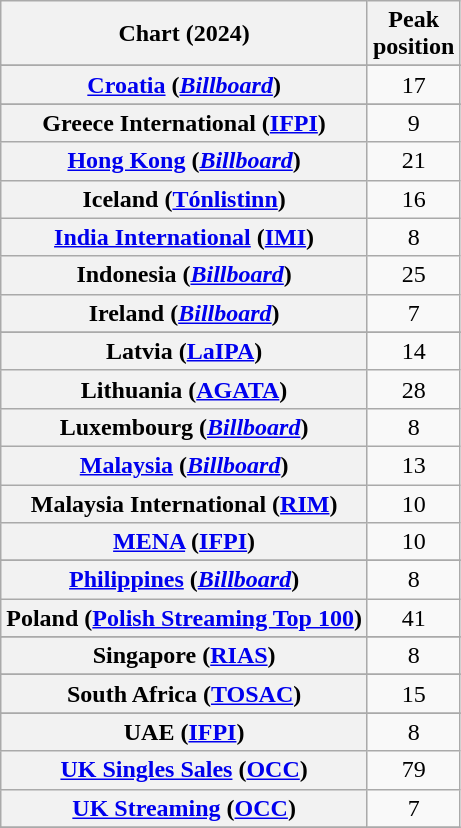<table class="wikitable sortable plainrowheaders" style="text-align:center">
<tr>
<th scope="col">Chart (2024)</th>
<th scope="col">Peak<br>position</th>
</tr>
<tr>
</tr>
<tr>
</tr>
<tr>
</tr>
<tr>
</tr>
<tr>
</tr>
<tr>
<th scope="row"><a href='#'>Croatia</a> (<em><a href='#'>Billboard</a></em>)</th>
<td>17</td>
</tr>
<tr>
</tr>
<tr>
</tr>
<tr>
</tr>
<tr>
</tr>
<tr>
</tr>
<tr>
<th scope="row">Greece International (<a href='#'>IFPI</a>)</th>
<td>9</td>
</tr>
<tr>
<th scope="row"><a href='#'>Hong Kong</a> (<em><a href='#'>Billboard</a></em>)</th>
<td>21</td>
</tr>
<tr>
<th scope="row">Iceland (<a href='#'>Tónlistinn</a>)</th>
<td>16</td>
</tr>
<tr>
<th scope="row"><a href='#'>India International</a> (<a href='#'>IMI</a>)</th>
<td>8</td>
</tr>
<tr>
<th scope="row">Indonesia (<em><a href='#'>Billboard</a></em>)</th>
<td>25</td>
</tr>
<tr>
<th scope="row">Ireland (<em><a href='#'>Billboard</a></em>)</th>
<td>7</td>
</tr>
<tr>
</tr>
<tr>
<th scope="row">Latvia (<a href='#'>LaIPA</a>)</th>
<td>14</td>
</tr>
<tr>
<th scope="row">Lithuania (<a href='#'>AGATA</a>)</th>
<td>28</td>
</tr>
<tr>
<th scope="row">Luxembourg (<em><a href='#'>Billboard</a></em>)</th>
<td>8</td>
</tr>
<tr>
<th scope="row"><a href='#'>Malaysia</a> (<em><a href='#'>Billboard</a></em>)</th>
<td>13</td>
</tr>
<tr>
<th scope="row">Malaysia International (<a href='#'>RIM</a>)</th>
<td>10</td>
</tr>
<tr>
<th scope="row"><a href='#'>MENA</a> (<a href='#'>IFPI</a>)</th>
<td>10</td>
</tr>
<tr>
</tr>
<tr>
</tr>
<tr>
</tr>
<tr>
<th scope="row"><a href='#'>Philippines</a> (<em><a href='#'>Billboard</a></em>)</th>
<td>8</td>
</tr>
<tr>
<th scope="row">Poland (<a href='#'>Polish Streaming Top 100</a>)</th>
<td>41</td>
</tr>
<tr>
</tr>
<tr>
<th scope="row">Singapore (<a href='#'>RIAS</a>)</th>
<td>8</td>
</tr>
<tr>
</tr>
<tr>
<th scope="row">South Africa (<a href='#'>TOSAC</a>)</th>
<td>15</td>
</tr>
<tr>
</tr>
<tr>
</tr>
<tr>
</tr>
<tr>
<th scope="row">UAE (<a href='#'>IFPI</a>)</th>
<td>8</td>
</tr>
<tr>
<th scope="row"><a href='#'>UK Singles Sales</a> (<a href='#'>OCC</a>)</th>
<td>79</td>
</tr>
<tr>
<th scope="row"><a href='#'>UK Streaming</a> (<a href='#'>OCC</a>)</th>
<td>7</td>
</tr>
<tr>
</tr>
</table>
